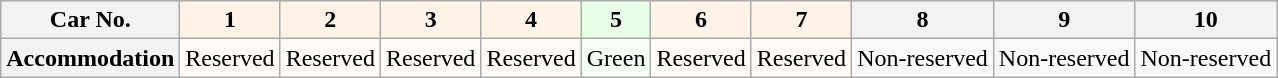<table class="wikitable">
<tr>
<th>Car No.</th>
<th style="background: #FFF2E6">1</th>
<th style="background: #FFF2E6">2</th>
<th style="background: #FFF2E6">3</th>
<th style="background: #FFF2E6">4</th>
<th style="background: #E6FFE6">5</th>
<th style="background: #FFF2E6">6</th>
<th style="background: #FFF2E6">7</th>
<th>8</th>
<th>9</th>
<th>10</th>
</tr>
<tr>
<th>Accommodation</th>
<td style="background: #FFFAF5">Reserved</td>
<td style="background: #FFFAF5">Reserved</td>
<td style="background: #FFFAF5">Reserved</td>
<td style="background: #FFFAF5">Reserved</td>
<td style="background: #F5FFF5">Green</td>
<td style="background: #FFFAF5">Reserved</td>
<td style="background: #FFFAF5">Reserved</td>
<td>Non-reserved</td>
<td>Non-reserved</td>
<td>Non-reserved</td>
</tr>
</table>
